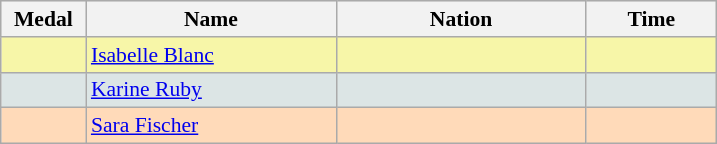<table class=wikitable style="border:1px solid #AAAAAA;font-size:90%">
<tr bgcolor="#E4E4E4">
<th width=50>Medal</th>
<th width=160>Name</th>
<th width=160>Nation</th>
<th width=80>Time</th>
</tr>
<tr bgcolor="#F7F6A8">
<td align="center"></td>
<td><a href='#'>Isabelle Blanc</a></td>
<td></td>
<td align="center"></td>
</tr>
<tr bgcolor="#DCE5E5">
<td align="center"></td>
<td><a href='#'>Karine Ruby</a></td>
<td></td>
<td align="center"></td>
</tr>
<tr bgcolor="#FFDAB9">
<td align="center"></td>
<td><a href='#'>Sara Fischer</a></td>
<td></td>
<td align="center"></td>
</tr>
</table>
